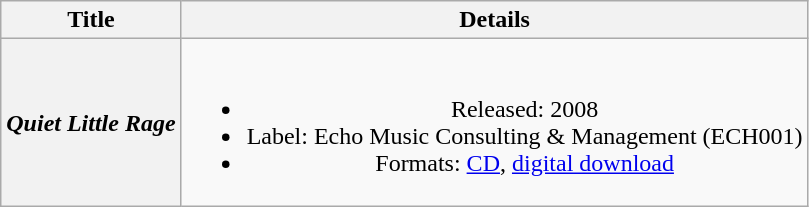<table class="wikitable plainrowheaders" style="text-align:center;" border="1">
<tr>
<th>Title</th>
<th>Details</th>
</tr>
<tr>
<th scope="row"><em>Quiet Little Rage</em></th>
<td><br><ul><li>Released: 2008</li><li>Label: Echo Music Consulting & Management (ECH001)</li><li>Formats: <a href='#'>CD</a>, <a href='#'>digital download</a></li></ul></td>
</tr>
</table>
